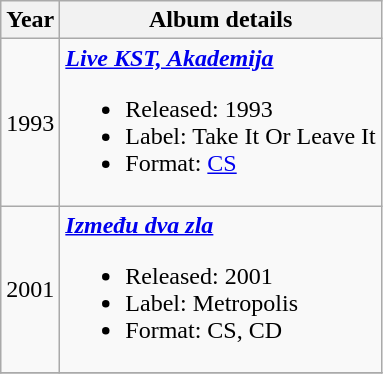<table class ="wikitable">
<tr>
<th>Year</th>
<th>Album details</th>
</tr>
<tr>
<td align="center" rowspan="1">1993</td>
<td><strong><em><a href='#'>Live KST, Akademija</a></em></strong><br><ul><li>Released: 1993</li><li>Label: Take It Or Leave It</li><li>Format: <a href='#'>CS</a></li></ul></td>
</tr>
<tr>
<td align="center" rowspan="1">2001</td>
<td><strong><em><a href='#'>Između dva zla</a></em></strong><br><ul><li>Released: 2001</li><li>Label: Metropolis</li><li>Format: CS, CD</li></ul></td>
</tr>
<tr>
</tr>
</table>
